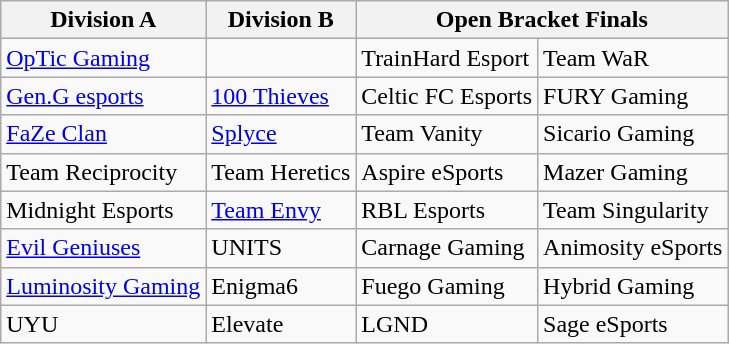<table class="wikitable" style="text-align:left">
<tr>
<th>Division A</th>
<th>Division B</th>
<th colspan="2">Open Bracket Finals</th>
</tr>
<tr>
<td><a href='#'>OpTic Gaming</a></td>
<td></td>
<td>TrainHard Esport</td>
<td>Team WaR</td>
</tr>
<tr>
<td><a href='#'>Gen.G esports</a></td>
<td><a href='#'>100 Thieves</a></td>
<td>Celtic FC Esports</td>
<td>FURY Gaming</td>
</tr>
<tr>
<td><a href='#'>FaZe Clan</a></td>
<td><a href='#'>Splyce</a></td>
<td>Team Vanity</td>
<td>Sicario Gaming</td>
</tr>
<tr>
<td>Team Reciprocity</td>
<td>Team Heretics</td>
<td>Aspire eSports</td>
<td>Mazer Gaming</td>
</tr>
<tr>
<td>Midnight Esports</td>
<td><a href='#'>Team Envy</a></td>
<td>RBL Esports</td>
<td>Team Singularity</td>
</tr>
<tr>
<td><a href='#'>Evil Geniuses</a></td>
<td>UNITS</td>
<td>Carnage Gaming</td>
<td>Animosity eSports</td>
</tr>
<tr>
<td><a href='#'>Luminosity Gaming</a></td>
<td>Enigma6</td>
<td>Fuego Gaming</td>
<td>Hybrid Gaming</td>
</tr>
<tr>
<td>UYU</td>
<td>Elevate</td>
<td>LGND</td>
<td>Sage eSports</td>
</tr>
</table>
